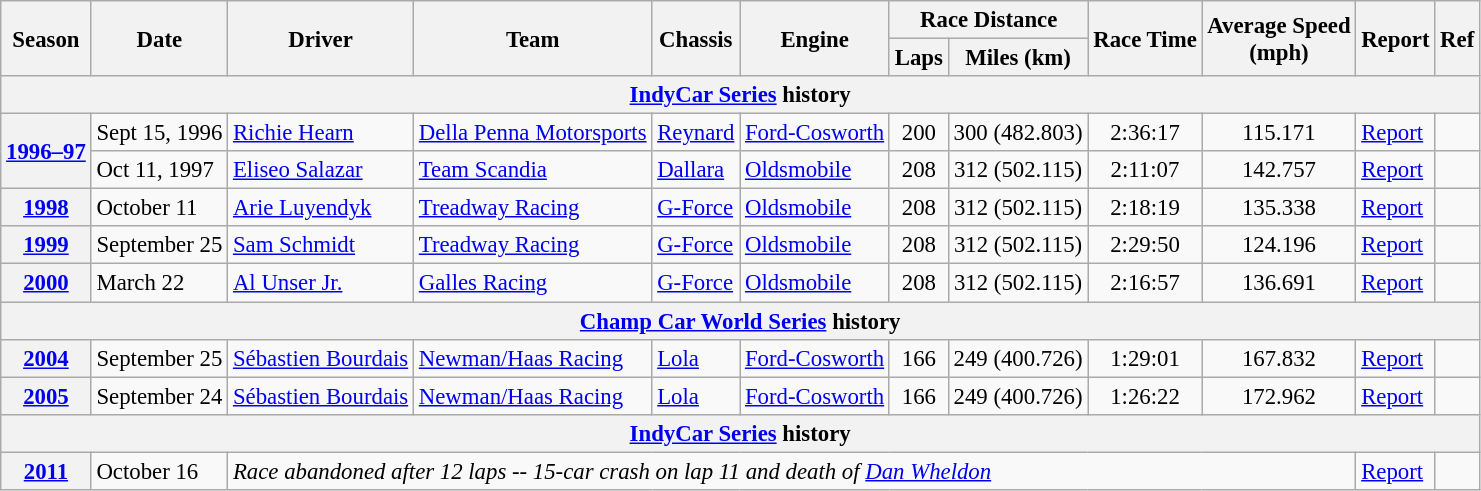<table class="wikitable" style="font-size: 95%;">
<tr>
<th rowspan="2">Season</th>
<th rowspan="2">Date</th>
<th rowspan="2">Driver</th>
<th rowspan="2">Team</th>
<th rowspan="2">Chassis</th>
<th rowspan="2">Engine</th>
<th colspan="2">Race Distance</th>
<th rowspan="2">Race Time</th>
<th rowspan="2">Average Speed<br>(mph)</th>
<th rowspan="2">Report</th>
<th rowspan="2">Ref</th>
</tr>
<tr>
<th>Laps</th>
<th>Miles (km)</th>
</tr>
<tr>
<th colspan=12><a href='#'>IndyCar Series</a> history</th>
</tr>
<tr>
<th rowspan=2><a href='#'>1996–97</a></th>
<td>Sept 15, 1996</td>
<td> <a href='#'>Richie Hearn</a></td>
<td><a href='#'>Della Penna Motorsports</a></td>
<td><a href='#'>Reynard</a></td>
<td><a href='#'>Ford-Cosworth</a></td>
<td align="center">200</td>
<td align="center">300 (482.803)</td>
<td align="center">2:36:17</td>
<td align="center">115.171</td>
<td><a href='#'>Report</a></td>
<td align="center"></td>
</tr>
<tr>
<td>Oct 11, 1997</td>
<td> <a href='#'>Eliseo Salazar</a></td>
<td><a href='#'>Team Scandia</a></td>
<td><a href='#'>Dallara</a></td>
<td><a href='#'>Oldsmobile</a></td>
<td align="center">208</td>
<td align="center">312 (502.115)</td>
<td align="center">2:11:07</td>
<td align="center">142.757</td>
<td><a href='#'>Report</a></td>
<td align="center"></td>
</tr>
<tr>
<th><a href='#'>1998</a></th>
<td>October 11</td>
<td> <a href='#'>Arie Luyendyk</a></td>
<td><a href='#'>Treadway Racing</a></td>
<td><a href='#'>G-Force</a></td>
<td><a href='#'>Oldsmobile</a></td>
<td align="center">208</td>
<td align="center">312 (502.115)</td>
<td align="center">2:18:19</td>
<td align="center">135.338</td>
<td><a href='#'>Report</a></td>
<td align="center"></td>
</tr>
<tr>
<th><a href='#'>1999</a></th>
<td>September 25</td>
<td> <a href='#'>Sam Schmidt</a></td>
<td><a href='#'>Treadway Racing</a></td>
<td><a href='#'>G-Force</a></td>
<td><a href='#'>Oldsmobile</a></td>
<td align="center">208</td>
<td align="center">312 (502.115)</td>
<td align="center">2:29:50</td>
<td align="center">124.196</td>
<td><a href='#'>Report</a></td>
<td align="center"></td>
</tr>
<tr>
<th><a href='#'>2000</a></th>
<td>March 22</td>
<td> <a href='#'>Al Unser Jr.</a></td>
<td><a href='#'>Galles Racing</a></td>
<td><a href='#'>G-Force</a></td>
<td><a href='#'>Oldsmobile</a></td>
<td align="center">208</td>
<td align="center">312 (502.115)</td>
<td align="center">2:16:57</td>
<td align="center">136.691</td>
<td><a href='#'>Report</a></td>
<td align="center"></td>
</tr>
<tr>
<th colspan=12><a href='#'>Champ Car World Series</a> history</th>
</tr>
<tr>
<th><a href='#'>2004</a></th>
<td>September 25</td>
<td> <a href='#'>Sébastien Bourdais</a></td>
<td><a href='#'>Newman/Haas Racing</a></td>
<td><a href='#'>Lola</a></td>
<td><a href='#'>Ford-Cosworth</a></td>
<td align="center">166</td>
<td align="center">249 (400.726)</td>
<td align="center">1:29:01</td>
<td align="center">167.832</td>
<td><a href='#'>Report</a></td>
<td align="center"></td>
</tr>
<tr>
<th><a href='#'>2005</a></th>
<td>September 24</td>
<td> <a href='#'>Sébastien Bourdais</a></td>
<td><a href='#'>Newman/Haas Racing</a></td>
<td><a href='#'>Lola</a></td>
<td><a href='#'>Ford-Cosworth</a></td>
<td align="center">166</td>
<td align="center">249 (400.726)</td>
<td align="center">1:26:22</td>
<td align="center">172.962</td>
<td><a href='#'>Report</a></td>
<td align="center"></td>
</tr>
<tr>
<th colspan=12><a href='#'>IndyCar Series</a> history</th>
</tr>
<tr>
<th><a href='#'>2011</a></th>
<td>October 16</td>
<td colspan=8><em>Race abandoned after 12 laps -- 15-car crash on lap 11 and death of <a href='#'>Dan Wheldon</a></em></td>
<td><a href='#'>Report</a></td>
<td align="center"></td>
</tr>
</table>
